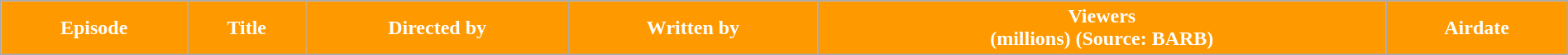<table class="wikitable plainrowheaders" style="width:100%;">
<tr>
</tr>
<tr style="color:#FFFFFF">
<th style="background-color: #FF9900">Episode</th>
<th style="background-color: #FF9900">Title</th>
<th style="background-color: #FF9900">Directed by</th>
<th style="background-color: #FF9900">Written by</th>
<th style="background-color: #FF9900">Viewers<br>(millions) (Source: BARB)</th>
<th style="background-color: #FF9900">Airdate<br>




</th>
</tr>
</table>
